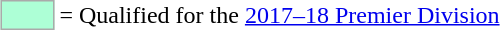<table style="margin:1em auto;">
<tr>
<td style="background-color:#ADFFD6; border:1px solid #aaaaaa; width:2em;"></td>
<td>= Qualified for the <a href='#'>2017–18 Premier Division</a></td>
</tr>
</table>
